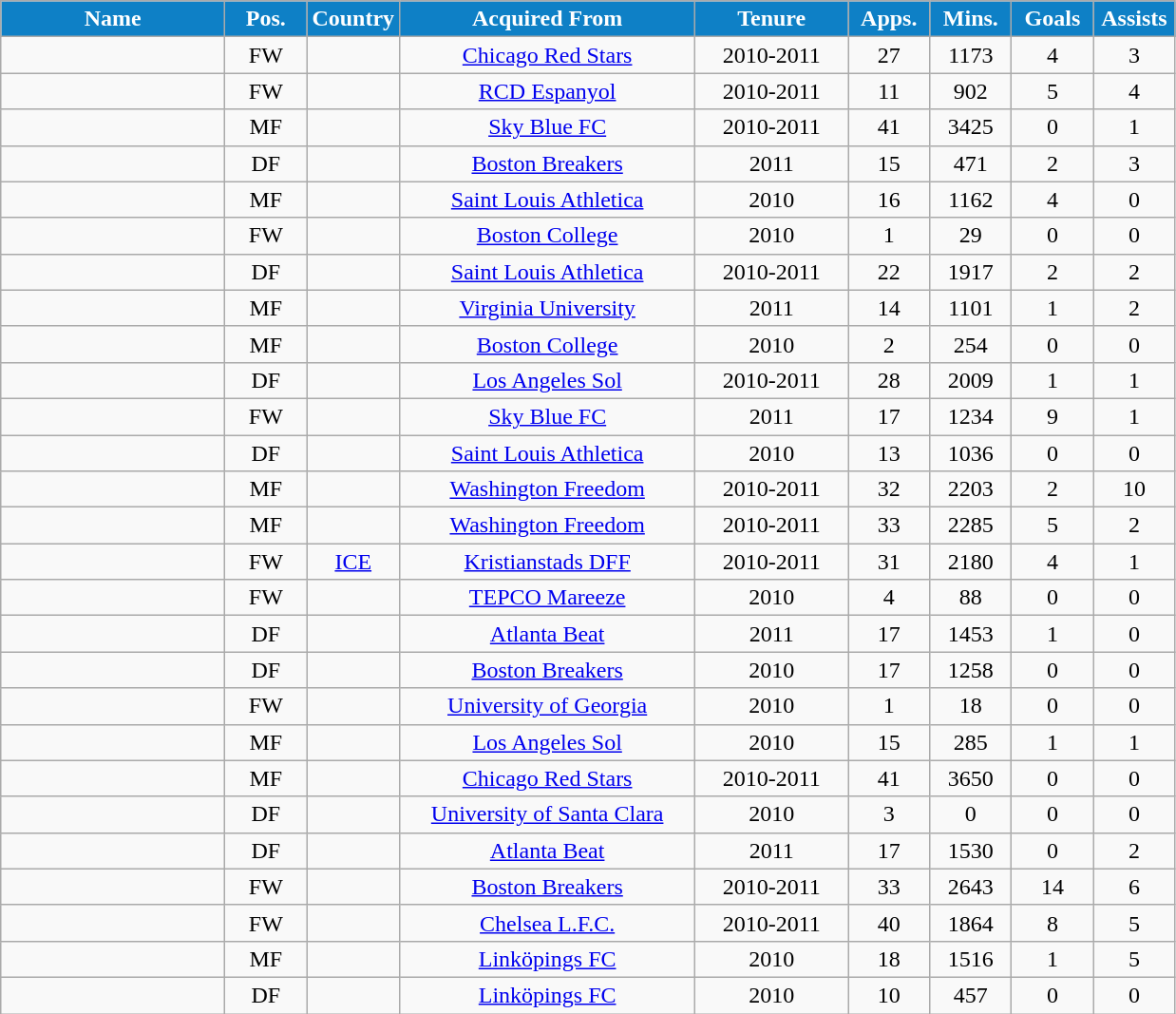<table class="wikitable sortable" style="text-align:center;">
<tr>
<th style="color:white; background:#0E80C6; width:150px;" scope=col>Name</th>
<th style="color:white; background:#0E80C6; width:50px;" scope=col>Pos.</th>
<th style="color:white; background:#0E80C6; width:50px;" scope=col>Country</th>
<th style="color:white; background:#0E80C6; width:200px;" scope=col>Acquired From</th>
<th style="color:white; background:#0E80C6; width:100px;" scope=col>Tenure</th>
<th style="color:white; background:#0E80C6; width:50px;" scope=col>Apps.</th>
<th style="color:white; background:#0E80C6; width:50px;" scope=col>Mins.</th>
<th style="color:white; background:#0E80C6; width:50px;" scope=col>Goals</th>
<th style="color:white; background:#0E80C6; width:50px;" scope=col>Assists</th>
</tr>
<tr>
<td align=left></td>
<td>FW</td>
<td></td>
<td> <a href='#'>Chicago Red Stars</a></td>
<td>2010-2011</td>
<td>27</td>
<td>1173</td>
<td>4</td>
<td>3</td>
</tr>
<tr>
<td align=left></td>
<td>FW</td>
<td></td>
<td> <a href='#'>RCD Espanyol</a></td>
<td>2010-2011</td>
<td>11</td>
<td>902</td>
<td>5</td>
<td>4</td>
</tr>
<tr>
<td align=left></td>
<td>MF</td>
<td></td>
<td> <a href='#'>Sky Blue FC</a></td>
<td>2010-2011</td>
<td>41</td>
<td>3425</td>
<td>0</td>
<td>1</td>
</tr>
<tr>
<td align=left></td>
<td>DF</td>
<td></td>
<td> <a href='#'>Boston Breakers</a></td>
<td>2011</td>
<td>15</td>
<td>471</td>
<td>2</td>
<td>3</td>
</tr>
<tr>
<td align=left></td>
<td>MF</td>
<td></td>
<td> <a href='#'>Saint Louis Athletica</a></td>
<td>2010</td>
<td>16</td>
<td>1162</td>
<td>4</td>
<td>0</td>
</tr>
<tr>
<td align=left></td>
<td>FW</td>
<td></td>
<td> <a href='#'>Boston College</a></td>
<td>2010</td>
<td>1</td>
<td>29</td>
<td>0</td>
<td>0</td>
</tr>
<tr>
<td align=left></td>
<td>DF</td>
<td></td>
<td> <a href='#'>Saint Louis Athletica</a></td>
<td>2010-2011</td>
<td>22</td>
<td>1917</td>
<td>2</td>
<td>2</td>
</tr>
<tr>
<td align=left></td>
<td>MF</td>
<td></td>
<td> <a href='#'>Virginia University</a></td>
<td>2011</td>
<td>14</td>
<td>1101</td>
<td>1</td>
<td>2</td>
</tr>
<tr>
<td align=left></td>
<td>MF</td>
<td></td>
<td> <a href='#'>Boston College</a></td>
<td>2010</td>
<td>2</td>
<td>254</td>
<td>0</td>
<td>0</td>
</tr>
<tr>
<td align=left></td>
<td>DF</td>
<td></td>
<td> <a href='#'>Los Angeles Sol</a></td>
<td>2010-2011</td>
<td>28</td>
<td>2009</td>
<td>1</td>
<td>1</td>
</tr>
<tr>
<td align=left></td>
<td>FW</td>
<td></td>
<td> <a href='#'>Sky Blue FC</a></td>
<td>2011</td>
<td>17</td>
<td>1234</td>
<td>9</td>
<td>1</td>
</tr>
<tr>
<td align=left></td>
<td>DF</td>
<td></td>
<td> <a href='#'>Saint Louis Athletica</a></td>
<td>2010</td>
<td>13</td>
<td>1036</td>
<td>0</td>
<td>0</td>
</tr>
<tr>
<td align=left></td>
<td>MF</td>
<td></td>
<td> <a href='#'>Washington Freedom</a></td>
<td>2010-2011</td>
<td>32</td>
<td>2203</td>
<td>2</td>
<td>10</td>
</tr>
<tr>
<td align=left></td>
<td>MF</td>
<td></td>
<td> <a href='#'>Washington Freedom</a></td>
<td>2010-2011</td>
<td>33</td>
<td>2285</td>
<td>5</td>
<td>2</td>
</tr>
<tr>
<td align=left></td>
<td>FW</td>
<td> <a href='#'>ICE</a></td>
<td> <a href='#'>Kristianstads DFF</a></td>
<td>2010-2011</td>
<td>31</td>
<td>2180</td>
<td>4</td>
<td>1</td>
</tr>
<tr>
<td align=left></td>
<td>FW</td>
<td></td>
<td> <a href='#'>TEPCO Mareeze</a></td>
<td>2010</td>
<td>4</td>
<td>88</td>
<td>0</td>
<td>0</td>
</tr>
<tr>
<td align=left></td>
<td>DF</td>
<td></td>
<td> <a href='#'>Atlanta Beat</a></td>
<td>2011</td>
<td>17</td>
<td>1453</td>
<td>1</td>
<td>0</td>
</tr>
<tr>
<td align=left></td>
<td>DF</td>
<td></td>
<td> <a href='#'>Boston Breakers</a></td>
<td>2010</td>
<td>17</td>
<td>1258</td>
<td>0</td>
<td>0</td>
</tr>
<tr>
<td align=left></td>
<td>FW</td>
<td></td>
<td> <a href='#'>University of Georgia</a></td>
<td>2010</td>
<td>1</td>
<td>18</td>
<td>0</td>
<td>0</td>
</tr>
<tr>
<td align=left></td>
<td>MF</td>
<td></td>
<td> <a href='#'>Los Angeles Sol</a></td>
<td>2010</td>
<td>15</td>
<td>285</td>
<td>1</td>
<td>1</td>
</tr>
<tr>
<td align=left></td>
<td>MF</td>
<td></td>
<td> <a href='#'>Chicago Red Stars</a></td>
<td>2010-2011</td>
<td>41</td>
<td>3650</td>
<td>0</td>
<td>0</td>
</tr>
<tr>
<td align=left></td>
<td>DF</td>
<td></td>
<td> <a href='#'>University of Santa Clara</a></td>
<td>2010</td>
<td>3</td>
<td>0</td>
<td>0</td>
<td>0</td>
</tr>
<tr>
<td align=left></td>
<td>DF</td>
<td></td>
<td> <a href='#'>Atlanta Beat</a></td>
<td>2011</td>
<td>17</td>
<td>1530</td>
<td>0</td>
<td>2</td>
</tr>
<tr>
<td align=left></td>
<td>FW</td>
<td></td>
<td> <a href='#'>Boston Breakers</a></td>
<td>2010-2011</td>
<td>33</td>
<td>2643</td>
<td>14</td>
<td>6</td>
</tr>
<tr>
<td align=left></td>
<td>FW</td>
<td></td>
<td> <a href='#'>Chelsea L.F.C.</a></td>
<td>2010-2011</td>
<td>40</td>
<td>1864</td>
<td>8</td>
<td>5</td>
</tr>
<tr>
<td align=left></td>
<td>MF</td>
<td></td>
<td> <a href='#'>Linköpings FC</a></td>
<td>2010</td>
<td>18</td>
<td>1516</td>
<td>1</td>
<td>5</td>
</tr>
<tr>
<td align=left></td>
<td>DF</td>
<td></td>
<td> <a href='#'>Linköpings FC</a></td>
<td>2010</td>
<td>10</td>
<td>457</td>
<td>0</td>
<td>0</td>
</tr>
</table>
